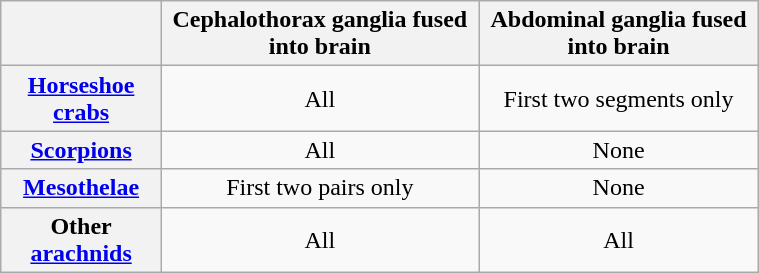<table align="right" class="wikitable" width="40%" style="margin-left:2px">
<tr>
<th> </th>
<th>Cephalothorax ganglia fused into brain</th>
<th>Abdominal ganglia fused into brain</th>
</tr>
<tr align="center">
<th><a href='#'>Horseshoe crabs</a></th>
<td>All</td>
<td>First two segments only</td>
</tr>
<tr align="center">
<th><a href='#'>Scorpions</a></th>
<td>All</td>
<td>None</td>
</tr>
<tr align="center">
<th><a href='#'>Mesothelae</a></th>
<td>First two pairs only</td>
<td>None</td>
</tr>
<tr align="center">
<th>Other <a href='#'>arachnids</a></th>
<td>All</td>
<td>All</td>
</tr>
</table>
